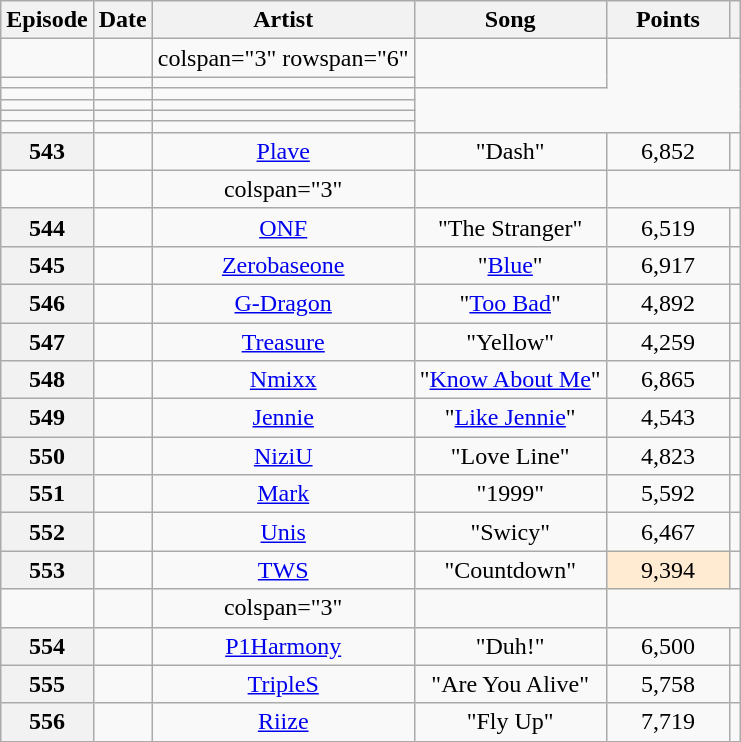<table class="wikitable plainrowheaders sortable" style="text-align:center">
<tr>
<th scope="col">Episode</th>
<th scope="col">Date</th>
<th scope="col">Artist</th>
<th scope="col">Song</th>
<th scope="col">Points</th>
<th class=unsortable></th>
</tr>
<tr>
<td></td>
<td></td>
<td>colspan="3" rowspan="6" </td>
<td style="text-align:center" rowspan="2"></td>
</tr>
<tr>
<td></td>
<td></td>
</tr>
<tr>
<td></td>
<td></td>
<td style="text-align:center"></td>
</tr>
<tr>
<td></td>
<td></td>
<td style="text-align:center"></td>
</tr>
<tr>
<td></td>
<td></td>
<td style="text-align:center"></td>
</tr>
<tr>
<td></td>
<td></td>
<td style="text-align:center"></td>
</tr>
<tr>
<th scope="row" style="text-align:center">543</th>
<td></td>
<td><a href='#'>Plave</a></td>
<td>"Dash"</td>
<td>6,852</td>
<td></td>
</tr>
<tr>
<td></td>
<td></td>
<td>colspan="3" </td>
<td style="text-align:center"></td>
</tr>
<tr>
<th scope="row" style="text-align:center">544</th>
<td></td>
<td><a href='#'>ONF</a></td>
<td>"The Stranger"</td>
<td>6,519</td>
<td></td>
</tr>
<tr>
<th scope="row" style="text-align:center">545</th>
<td></td>
<td><a href='#'>Zerobaseone</a></td>
<td>"<a href='#'>Blue</a>"</td>
<td>6,917</td>
<td></td>
</tr>
<tr>
<th scope="row" style="text-align:center">546</th>
<td></td>
<td><a href='#'>G-Dragon</a></td>
<td>"<a href='#'>Too Bad</a>"</td>
<td>4,892</td>
<td></td>
</tr>
<tr>
<th scope="row" style="text-align:center">547</th>
<td></td>
<td><a href='#'>Treasure</a></td>
<td>"Yellow"</td>
<td>4,259</td>
<td></td>
</tr>
<tr>
<th scope="row" style="text-align:center">548</th>
<td></td>
<td><a href='#'>Nmixx</a></td>
<td>"<a href='#'>Know About Me</a>"</td>
<td>6,865</td>
<td></td>
</tr>
<tr>
<th scope="row" style="text-align:center">549</th>
<td></td>
<td><a href='#'>Jennie</a></td>
<td>"<a href='#'>Like Jennie</a>"</td>
<td>4,543</td>
<td></td>
</tr>
<tr>
<th scope="row" style="text-align:center">550</th>
<td></td>
<td><a href='#'>NiziU</a></td>
<td>"Love Line"</td>
<td>4,823</td>
<td></td>
</tr>
<tr>
<th scope="row" style="text-align:center">551</th>
<td></td>
<td><a href='#'>Mark</a></td>
<td>"1999"</td>
<td>5,592</td>
<td></td>
</tr>
<tr>
<th scope="row" style="text-align:center">552</th>
<td></td>
<td><a href='#'>Unis</a></td>
<td>"Swicy"</td>
<td>6,467</td>
<td></td>
</tr>
<tr>
<th scope="row" style="text-align:center">553</th>
<td></td>
<td><a href='#'>TWS</a></td>
<td>"Countdown"</td>
<td width="75px" style="background:#FFEBD2">9,394</td>
<td></td>
</tr>
<tr>
<td></td>
<td></td>
<td>colspan="3" </td>
<td style="text-align:center"></td>
</tr>
<tr>
<th scope="row" style="text-align:center">554</th>
<td></td>
<td><a href='#'>P1Harmony</a></td>
<td>"Duh!"</td>
<td>6,500</td>
<td></td>
</tr>
<tr>
<th scope="row" style="text-align:center">555</th>
<td></td>
<td><a href='#'>TripleS</a></td>
<td>"Are You Alive"</td>
<td>5,758</td>
<td></td>
</tr>
<tr>
<th scope="row" style="text-align:center">556</th>
<td></td>
<td><a href='#'>Riize</a></td>
<td>"Fly Up"</td>
<td>7,719</td>
<td></td>
</tr>
</table>
